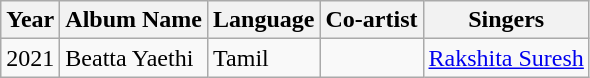<table class="wikitable sortable">
<tr>
<th>Year</th>
<th>Album Name</th>
<th>Language</th>
<th>Co-artist</th>
<th>Singers</th>
</tr>
<tr>
<td>2021</td>
<td>Beatta Yaethi</td>
<td>Tamil</td>
<td></td>
<td><a href='#'>Rakshita Suresh</a></td>
</tr>
</table>
